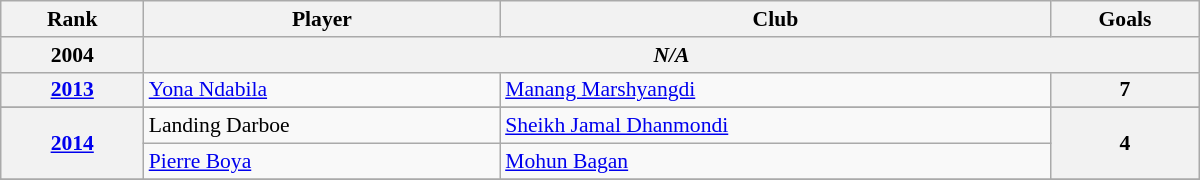<table class="wikitable" style="text-align:center; font-size:90%;" width=800>
<tr>
<th>Rank</th>
<th>Player</th>
<th>Club</th>
<th>Goals</th>
</tr>
<tr>
<th>2004</th>
<th colspan=3><em>N/A</em></th>
</tr>
<tr>
<th rowspan=1><a href='#'>2013</a></th>
<td align="left"> <a href='#'>Yona Ndabila</a></td>
<td align="left"> <a href='#'>Manang Marshyangdi</a></td>
<th rowspan=1>7</th>
</tr>
<tr>
</tr>
<tr>
<th rowspan=2><a href='#'>2014</a></th>
<td align="left"> Landing Darboe</td>
<td align="left"> <a href='#'>Sheikh Jamal Dhanmondi</a></td>
<th rowspan=2>4</th>
</tr>
<tr>
<td align="left"> <a href='#'>Pierre Boya</a></td>
<td align="left"> <a href='#'>Mohun Bagan</a></td>
</tr>
<tr>
</tr>
</table>
